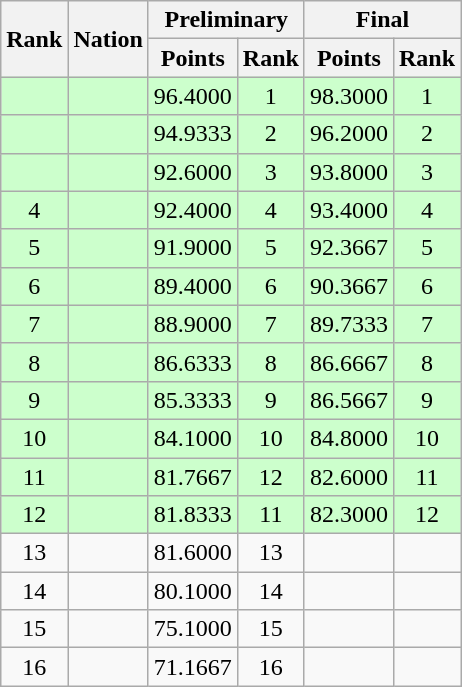<table class="wikitable sortable" style="text-align:center">
<tr>
<th rowspan=2>Rank</th>
<th rowspan=2>Nation</th>
<th colspan=2>Preliminary</th>
<th colspan=2>Final</th>
</tr>
<tr>
<th>Points</th>
<th>Rank</th>
<th>Points</th>
<th>Rank</th>
</tr>
<tr bgcolor=ccffcc>
<td></td>
<td align=left></td>
<td>96.4000</td>
<td>1</td>
<td>98.3000</td>
<td>1</td>
</tr>
<tr bgcolor=ccffcc>
<td></td>
<td align=left></td>
<td>94.9333</td>
<td>2</td>
<td>96.2000</td>
<td>2</td>
</tr>
<tr bgcolor=ccffcc>
<td></td>
<td align=left></td>
<td>92.6000</td>
<td>3</td>
<td>93.8000</td>
<td>3</td>
</tr>
<tr bgcolor=ccffcc>
<td>4</td>
<td align=left></td>
<td>92.4000</td>
<td>4</td>
<td>93.4000</td>
<td>4</td>
</tr>
<tr bgcolor=ccffcc>
<td>5</td>
<td align=left></td>
<td>91.9000</td>
<td>5</td>
<td>92.3667</td>
<td>5</td>
</tr>
<tr bgcolor=ccffcc>
<td>6</td>
<td align=left></td>
<td>89.4000</td>
<td>6</td>
<td>90.3667</td>
<td>6</td>
</tr>
<tr bgcolor=ccffcc>
<td>7</td>
<td align=left></td>
<td>88.9000</td>
<td>7</td>
<td>89.7333</td>
<td>7</td>
</tr>
<tr bgcolor=ccffcc>
<td>8</td>
<td align=left></td>
<td>86.6333</td>
<td>8</td>
<td>86.6667</td>
<td>8</td>
</tr>
<tr bgcolor=ccffcc>
<td>9</td>
<td align=left></td>
<td>85.3333</td>
<td>9</td>
<td>86.5667</td>
<td>9</td>
</tr>
<tr bgcolor=ccffcc>
<td>10</td>
<td align=left></td>
<td>84.1000</td>
<td>10</td>
<td>84.8000</td>
<td>10</td>
</tr>
<tr bgcolor=ccffcc>
<td>11</td>
<td align=left></td>
<td>81.7667</td>
<td>12</td>
<td>82.6000</td>
<td>11</td>
</tr>
<tr bgcolor=ccffcc>
<td>12</td>
<td align=left></td>
<td>81.8333</td>
<td>11</td>
<td>82.3000</td>
<td>12</td>
</tr>
<tr>
<td>13</td>
<td align=left></td>
<td>81.6000</td>
<td>13</td>
<td></td>
<td></td>
</tr>
<tr>
<td>14</td>
<td align=left></td>
<td>80.1000</td>
<td>14</td>
<td></td>
<td></td>
</tr>
<tr>
<td>15</td>
<td align=left></td>
<td>75.1000</td>
<td>15</td>
<td></td>
<td></td>
</tr>
<tr>
<td>16</td>
<td align=left></td>
<td>71.1667</td>
<td>16</td>
<td></td>
<td></td>
</tr>
</table>
